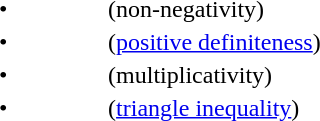<table>
<tr>
<td style="width:1.1em"></td>
<td style="width:.8em">•</td>
<td></td>
<td style="width:3em"></td>
<td>(non-negativity)</td>
</tr>
<tr>
<td></td>
<td>•</td>
<td></td>
<td></td>
<td>(<a href='#'>positive definiteness</a>)</td>
</tr>
<tr>
<td></td>
<td>•</td>
<td></td>
<td></td>
<td>(multiplicativity)</td>
</tr>
<tr>
<td></td>
<td>•</td>
<td></td>
<td></td>
<td>(<a href='#'>triangle inequality</a>)</td>
</tr>
</table>
